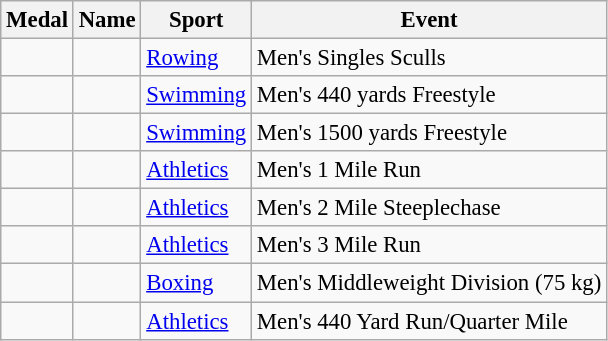<table class="wikitable sortable" style="font-size: 95%;">
<tr>
<th>Medal</th>
<th>Name</th>
<th>Sport</th>
<th>Event</th>
</tr>
<tr>
<td></td>
<td></td>
<td><a href='#'>Rowing</a></td>
<td>Men's Singles Sculls</td>
</tr>
<tr>
<td></td>
<td></td>
<td><a href='#'>Swimming</a></td>
<td>Men's 440 yards Freestyle</td>
</tr>
<tr>
<td></td>
<td></td>
<td><a href='#'>Swimming</a></td>
<td>Men's 1500 yards Freestyle</td>
</tr>
<tr>
<td></td>
<td></td>
<td><a href='#'>Athletics</a></td>
<td>Men's 1 Mile Run</td>
</tr>
<tr>
<td></td>
<td></td>
<td><a href='#'>Athletics</a></td>
<td>Men's 2 Mile Steeplechase</td>
</tr>
<tr>
<td></td>
<td></td>
<td><a href='#'>Athletics</a></td>
<td>Men's 3 Mile Run</td>
</tr>
<tr>
<td></td>
<td></td>
<td><a href='#'>Boxing</a></td>
<td>Men's Middleweight Division (75 kg)</td>
</tr>
<tr>
<td></td>
<td></td>
<td><a href='#'>Athletics</a></td>
<td>Men's 440 Yard Run/Quarter Mile</td>
</tr>
</table>
